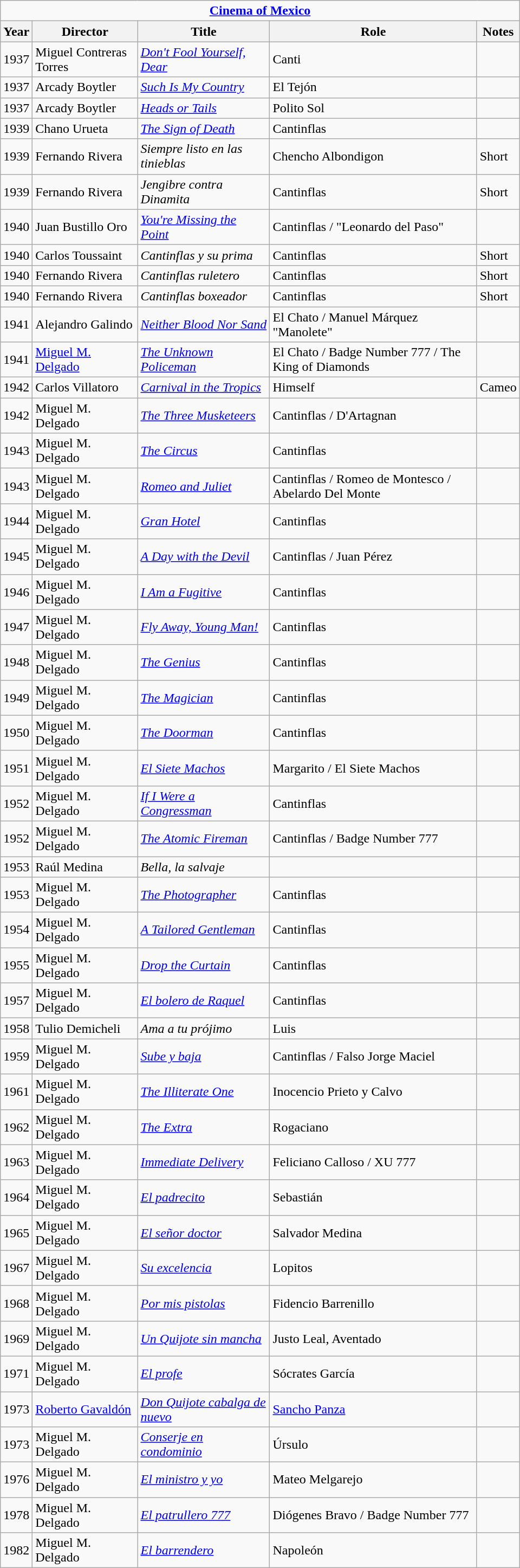<table class="wikitable" style="width: 640px;">
<tr>
<td colspan="5" style="text-align:center;"><strong><a href='#'>Cinema of Mexico</a></strong></td>
</tr>
<tr>
<th>Year</th>
<th>Director</th>
<th>Title</th>
<th>Role</th>
<th>Notes</th>
</tr>
<tr>
<td>1937</td>
<td>Miguel Contreras Torres</td>
<td><em><a href='#'>Don't Fool Yourself, Dear</a></em></td>
<td>Canti</td>
<td></td>
</tr>
<tr>
<td>1937</td>
<td>Arcady Boytler</td>
<td><em><a href='#'>Such Is My Country</a></em></td>
<td>El Tejón</td>
<td></td>
</tr>
<tr>
<td>1937</td>
<td>Arcady Boytler</td>
<td><em><a href='#'>Heads or Tails</a></em></td>
<td>Polito Sol</td>
<td></td>
</tr>
<tr>
<td>1939</td>
<td>Chano Urueta</td>
<td><em><a href='#'>The Sign of Death</a></em></td>
<td>Cantinflas</td>
<td></td>
</tr>
<tr>
<td>1939</td>
<td>Fernando Rivera</td>
<td><em>Siempre listo en las tinieblas</em></td>
<td>Chencho Albondigon</td>
<td>Short</td>
</tr>
<tr>
<td>1939</td>
<td>Fernando Rivera</td>
<td><em>Jengibre contra Dinamita</em></td>
<td>Cantinflas</td>
<td>Short</td>
</tr>
<tr>
<td>1940</td>
<td>Juan Bustillo Oro</td>
<td><em><a href='#'>You're Missing the Point</a></em></td>
<td>Cantinflas / "Leonardo del Paso"</td>
<td></td>
</tr>
<tr>
<td>1940</td>
<td>Carlos Toussaint</td>
<td><em>Cantinflas y su prima</em></td>
<td>Cantinflas</td>
<td>Short</td>
</tr>
<tr>
<td>1940</td>
<td>Fernando Rivera</td>
<td><em>Cantinflas ruletero</em></td>
<td>Cantinflas</td>
<td>Short</td>
</tr>
<tr>
<td>1940</td>
<td>Fernando Rivera</td>
<td><em>Cantinflas boxeador</em></td>
<td>Cantinflas</td>
<td>Short</td>
</tr>
<tr>
<td>1941</td>
<td>Alejandro Galindo</td>
<td><em><a href='#'>Neither Blood Nor Sand</a></em></td>
<td>El Chato / Manuel Márquez "Manolete"</td>
<td></td>
</tr>
<tr>
<td>1941</td>
<td><a href='#'>Miguel M. Delgado</a></td>
<td><em><a href='#'>The Unknown Policeman</a></em></td>
<td>El Chato / Badge Number 777 / The King of Diamonds</td>
<td></td>
</tr>
<tr>
<td>1942</td>
<td>Carlos Villatoro</td>
<td><em><a href='#'>Carnival in the Tropics</a></em></td>
<td>Himself</td>
<td>Cameo</td>
</tr>
<tr>
<td>1942</td>
<td>Miguel M. Delgado</td>
<td><em><a href='#'>The Three Musketeers</a></em></td>
<td>Cantinflas / D'Artagnan</td>
<td></td>
</tr>
<tr>
<td>1943</td>
<td>Miguel M. Delgado</td>
<td><em><a href='#'>The Circus</a></em></td>
<td>Cantinflas</td>
<td></td>
</tr>
<tr>
<td>1943</td>
<td>Miguel M. Delgado</td>
<td><em><a href='#'>Romeo and Juliet</a></em></td>
<td>Cantinflas / Romeo de Montesco / Abelardo Del Monte</td>
<td></td>
</tr>
<tr>
<td>1944</td>
<td>Miguel M. Delgado</td>
<td><em><a href='#'>Gran Hotel</a></em></td>
<td>Cantinflas</td>
<td></td>
</tr>
<tr>
<td>1945</td>
<td>Miguel M. Delgado</td>
<td><em><a href='#'>A Day with the Devil</a></em></td>
<td>Cantinflas / Juan Pérez</td>
<td></td>
</tr>
<tr>
<td>1946</td>
<td>Miguel M. Delgado</td>
<td><em><a href='#'>I Am a Fugitive</a></em></td>
<td>Cantinflas</td>
<td></td>
</tr>
<tr>
<td>1947</td>
<td>Miguel M. Delgado</td>
<td><em><a href='#'>Fly Away, Young Man!</a></em></td>
<td>Cantinflas</td>
<td></td>
</tr>
<tr>
<td>1948</td>
<td>Miguel M. Delgado</td>
<td><em><a href='#'>The Genius</a></em></td>
<td>Cantinflas</td>
<td></td>
</tr>
<tr>
<td>1949</td>
<td>Miguel M. Delgado</td>
<td><em><a href='#'>The Magician</a></em></td>
<td>Cantinflas</td>
<td></td>
</tr>
<tr>
<td>1950</td>
<td>Miguel M. Delgado</td>
<td><em><a href='#'>The Doorman</a></em></td>
<td>Cantinflas</td>
<td></td>
</tr>
<tr>
<td>1951</td>
<td>Miguel M. Delgado</td>
<td><em><a href='#'>El Siete Machos</a></em></td>
<td>Margarito / El Siete Machos</td>
<td></td>
</tr>
<tr>
<td>1952</td>
<td>Miguel M. Delgado</td>
<td><em><a href='#'>If I Were a Congressman</a></em></td>
<td>Cantinflas</td>
<td></td>
</tr>
<tr>
<td>1952</td>
<td>Miguel M. Delgado</td>
<td><em><a href='#'>The Atomic Fireman</a></em></td>
<td>Cantinflas / Badge Number 777</td>
<td></td>
</tr>
<tr>
<td>1953</td>
<td>Raúl Medina</td>
<td><em>Bella, la salvaje</em></td>
<td></td>
<td></td>
</tr>
<tr>
<td>1953</td>
<td>Miguel M. Delgado</td>
<td><em><a href='#'>The Photographer</a></em></td>
<td>Cantinflas</td>
<td></td>
</tr>
<tr>
<td>1954</td>
<td>Miguel M. Delgado</td>
<td><em><a href='#'>A Tailored Gentleman</a></em></td>
<td>Cantinflas</td>
<td></td>
</tr>
<tr>
<td>1955</td>
<td>Miguel M. Delgado</td>
<td><em><a href='#'>Drop the Curtain</a></em></td>
<td>Cantinflas</td>
<td></td>
</tr>
<tr>
<td>1957</td>
<td>Miguel M. Delgado</td>
<td><em><a href='#'>El bolero de Raquel</a></em></td>
<td>Cantinflas</td>
<td></td>
</tr>
<tr>
<td>1958</td>
<td>Tulio Demicheli</td>
<td><em>Ama a tu prójimo</em></td>
<td>Luis</td>
<td></td>
</tr>
<tr>
<td>1959</td>
<td>Miguel M. Delgado</td>
<td><em><a href='#'>Sube y baja</a></em></td>
<td>Cantinflas / Falso Jorge Maciel</td>
<td></td>
</tr>
<tr>
<td>1961</td>
<td>Miguel M. Delgado</td>
<td><em><a href='#'>The Illiterate One</a></em></td>
<td>Inocencio Prieto y Calvo</td>
<td></td>
</tr>
<tr>
<td>1962</td>
<td>Miguel M. Delgado</td>
<td><em><a href='#'>The Extra</a></em></td>
<td>Rogaciano</td>
<td></td>
</tr>
<tr>
<td>1963</td>
<td>Miguel M. Delgado</td>
<td><em><a href='#'>Immediate Delivery</a></em></td>
<td>Feliciano Calloso / XU 777</td>
<td></td>
</tr>
<tr>
<td>1964</td>
<td>Miguel M. Delgado</td>
<td><em><a href='#'>El padrecito</a></em></td>
<td>Sebastián</td>
<td></td>
</tr>
<tr>
<td>1965</td>
<td>Miguel M. Delgado</td>
<td><em><a href='#'>El señor doctor</a></em></td>
<td>Salvador Medina</td>
<td></td>
</tr>
<tr>
<td>1967</td>
<td>Miguel M. Delgado</td>
<td><em><a href='#'>Su excelencia</a></em></td>
<td>Lopitos</td>
<td></td>
</tr>
<tr>
<td>1968</td>
<td>Miguel M. Delgado</td>
<td><em><a href='#'>Por mis pistolas</a></em></td>
<td>Fidencio Barrenillo</td>
<td></td>
</tr>
<tr>
<td>1969</td>
<td>Miguel M. Delgado</td>
<td><em><a href='#'>Un Quijote sin mancha</a></em></td>
<td>Justo Leal, Aventado</td>
<td></td>
</tr>
<tr>
<td>1971</td>
<td>Miguel M. Delgado</td>
<td><em><a href='#'>El profe</a></em></td>
<td>Sócrates García</td>
<td></td>
</tr>
<tr>
<td>1973</td>
<td><a href='#'>Roberto Gavaldón</a></td>
<td><em><a href='#'>Don Quijote cabalga de nuevo</a></em></td>
<td><a href='#'>Sancho Panza</a></td>
<td></td>
</tr>
<tr>
<td>1973</td>
<td>Miguel M. Delgado</td>
<td><em><a href='#'>Conserje en condominio</a></em></td>
<td>Úrsulo</td>
<td></td>
</tr>
<tr>
<td>1976</td>
<td>Miguel M. Delgado</td>
<td><em><a href='#'>El ministro y yo</a></em></td>
<td>Mateo Melgarejo</td>
<td></td>
</tr>
<tr>
<td>1978</td>
<td>Miguel M. Delgado</td>
<td><em><a href='#'>El patrullero 777</a></em></td>
<td>Diógenes Bravo / Badge Number 777</td>
<td></td>
</tr>
<tr>
<td>1982</td>
<td>Miguel M. Delgado</td>
<td><em><a href='#'>El barrendero</a></em></td>
<td>Napoleón</td>
<td></td>
</tr>
</table>
